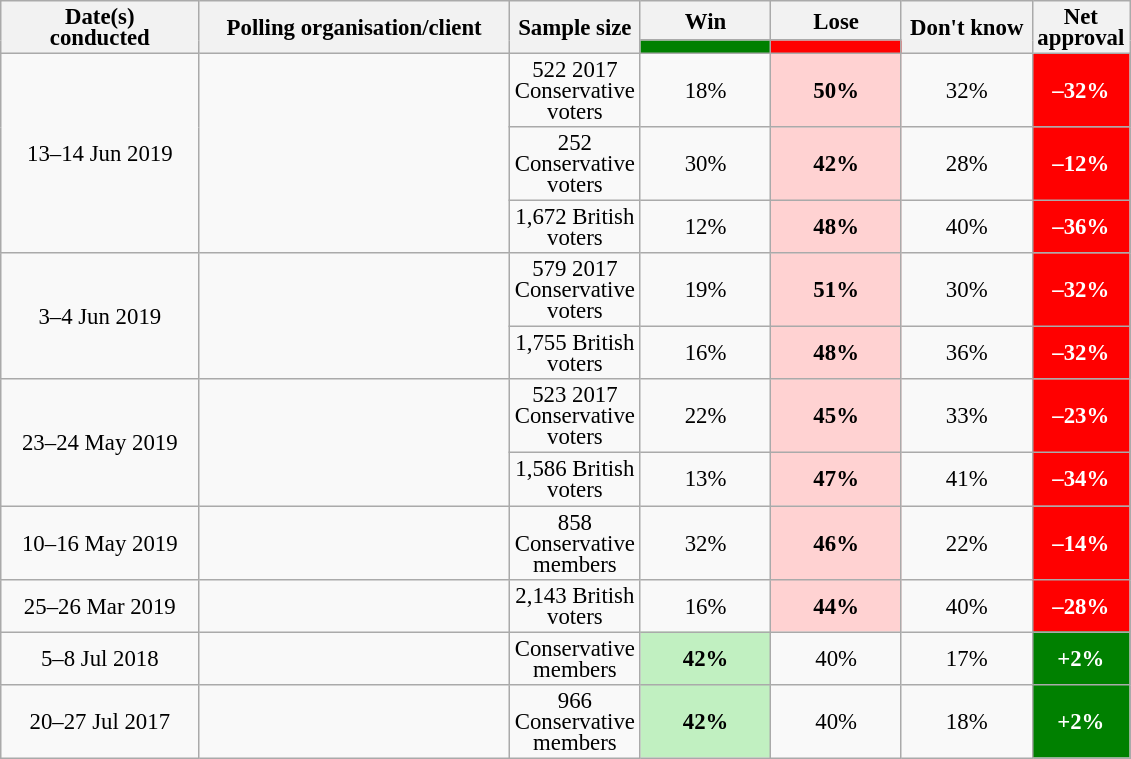<table class="wikitable collapsible sortable" style="text-align:center;font-size:95%;line-height:14px;">
<tr>
<th rowspan="2" style="width:125px;">Date(s)<br>conducted</th>
<th rowspan="2" style="width:200px;">Polling organisation/client</th>
<th rowspan="2" style="width:60px;">Sample size</th>
<th class="unsortable" style="width:80px;">Win</th>
<th class="unsortable" style="width: 80px;">Lose</th>
<th rowspan="2" class="unsortable" style="width:80px;">Don't know</th>
<th rowspan="2" class="unsortable" style="width:20px;">Net approval</th>
</tr>
<tr>
<th class="unsortable" style="background:green;width:60px;"></th>
<th class="unsortable" style="background:red;width:60px;"></th>
</tr>
<tr>
<td rowspan="3">13–14 Jun 2019</td>
<td rowspan="3"></td>
<td>522 2017 Conservative voters</td>
<td>18%</td>
<td style="background:#FFD2D2"><strong>50%</strong></td>
<td>32%</td>
<td style="background:red;color:white;"><strong>–32%</strong></td>
</tr>
<tr>
<td>252 Conservative voters</td>
<td>30%</td>
<td style="background:#FFD2D2"><strong>42%</strong></td>
<td>28%</td>
<td style="background:red;color:white;"><strong>–12%</strong></td>
</tr>
<tr>
<td>1,672 British voters</td>
<td>12%</td>
<td style="background:#FFD2D2"><strong>48%</strong></td>
<td>40%</td>
<td style="background:red;color:white;"><strong>–36%</strong></td>
</tr>
<tr>
<td rowspan="2">3–4 Jun 2019</td>
<td rowspan="2"></td>
<td>579 2017 Conservative voters</td>
<td>19%</td>
<td style="background:#FFD2D2"><strong>51%</strong></td>
<td>30%</td>
<td style="background:red;color:white;"><strong>–32%</strong></td>
</tr>
<tr>
<td>1,755 British voters</td>
<td>16%</td>
<td style="background:#FFD2D2"><strong>48%</strong></td>
<td>36%</td>
<td style="background:red;color:white;"><strong>–32%</strong></td>
</tr>
<tr>
<td rowspan="2">23–24 May 2019</td>
<td rowspan="2"></td>
<td>523 2017 Conservative voters</td>
<td>22%</td>
<td style="background:#FFD2D2"><strong>45%</strong></td>
<td>33%</td>
<td style="background:red;color:white;"><strong>–23%</strong></td>
</tr>
<tr>
<td>1,586 British voters</td>
<td>13%</td>
<td style="background:#FFD2D2"><strong>47%</strong></td>
<td>41%</td>
<td style="background:red;color:white;"><strong>–34%</strong></td>
</tr>
<tr>
<td>10–16 May 2019</td>
<td></td>
<td>858 Conservative members</td>
<td>32%</td>
<td style="background:#FFD2D2"><strong>46%</strong></td>
<td>22%</td>
<td style="background:red;color:white;"><strong>–14%</strong></td>
</tr>
<tr>
<td>25–26 Mar 2019</td>
<td></td>
<td>2,143 British voters</td>
<td>16%</td>
<td style="background:#FFD2D2"><strong>44%</strong></td>
<td>40%</td>
<td style="background:red;color:white;"><strong>–28%</strong></td>
</tr>
<tr>
<td>5–8 Jul 2018</td>
<td></td>
<td>Conservative members</td>
<td style="background:#C1F0C1"><strong>42%</strong></td>
<td>40%</td>
<td>17%</td>
<td style="background:green;color:white;"><strong>+2%</strong></td>
</tr>
<tr>
<td>20–27 Jul 2017</td>
<td></td>
<td>966 Conservative members</td>
<td style="background:#C1F0C1"><strong>42%</strong></td>
<td>40%</td>
<td>18%</td>
<td style="background:green;color:white;"><strong>+2%</strong></td>
</tr>
</table>
